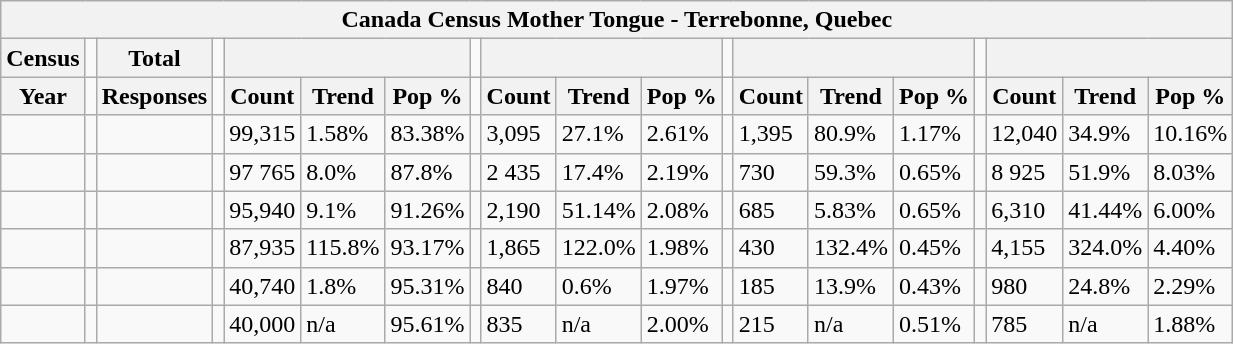<table class="wikitable">
<tr>
<th colspan="19">Canada Census Mother Tongue - Terrebonne, Quebec</th>
</tr>
<tr>
<th>Census</th>
<td></td>
<th>Total</th>
<td colspan="1"></td>
<th colspan="3"></th>
<td colspan="1"></td>
<th colspan="3"></th>
<td colspan="1"></td>
<th colspan="3"></th>
<td colspan="1"></td>
<th colspan="3"></th>
</tr>
<tr>
<th>Year</th>
<td></td>
<th>Responses</th>
<td></td>
<th>Count</th>
<th>Trend</th>
<th>Pop %</th>
<td></td>
<th>Count</th>
<th>Trend</th>
<th>Pop %</th>
<td></td>
<th>Count</th>
<th>Trend</th>
<th>Pop %</th>
<td></td>
<th>Count</th>
<th>Trend</th>
<th>Pop %</th>
</tr>
<tr>
<td></td>
<td></td>
<td></td>
<td></td>
<td>99,315</td>
<td> 1.58%</td>
<td>83.38%</td>
<td></td>
<td>3,095</td>
<td> 27.1%</td>
<td>2.61%</td>
<td></td>
<td>1,395</td>
<td> 80.9%</td>
<td>1.17%</td>
<td></td>
<td>12,040</td>
<td> 34.9%</td>
<td>10.16%</td>
</tr>
<tr>
<td></td>
<td></td>
<td></td>
<td></td>
<td>97 765</td>
<td> 8.0%</td>
<td>87.8%</td>
<td></td>
<td>2 435</td>
<td> 17.4%</td>
<td>2.19%</td>
<td></td>
<td>730</td>
<td> 59.3%</td>
<td>0.65%</td>
<td></td>
<td>8 925</td>
<td> 51.9%</td>
<td>8.03%</td>
</tr>
<tr>
<td></td>
<td></td>
<td></td>
<td></td>
<td>95,940</td>
<td> 9.1%</td>
<td>91.26%</td>
<td></td>
<td>2,190</td>
<td> 51.14%</td>
<td>2.08%</td>
<td></td>
<td>685</td>
<td> 5.83%</td>
<td>0.65%</td>
<td></td>
<td>6,310</td>
<td> 41.44%</td>
<td>6.00%</td>
</tr>
<tr>
<td></td>
<td></td>
<td></td>
<td></td>
<td>87,935</td>
<td> 115.8%</td>
<td>93.17%</td>
<td></td>
<td>1,865</td>
<td> 122.0%</td>
<td>1.98%</td>
<td></td>
<td>430</td>
<td> 132.4%</td>
<td>0.45%</td>
<td></td>
<td>4,155</td>
<td> 324.0%</td>
<td>4.40%</td>
</tr>
<tr>
<td></td>
<td></td>
<td></td>
<td></td>
<td>40,740</td>
<td> 1.8%</td>
<td>95.31%</td>
<td></td>
<td>840</td>
<td> 0.6%</td>
<td>1.97%</td>
<td></td>
<td>185</td>
<td> 13.9%</td>
<td>0.43%</td>
<td></td>
<td>980</td>
<td> 24.8%</td>
<td>2.29%</td>
</tr>
<tr>
<td></td>
<td></td>
<td></td>
<td></td>
<td>40,000</td>
<td>n/a</td>
<td>95.61%</td>
<td></td>
<td>835</td>
<td>n/a</td>
<td>2.00%</td>
<td></td>
<td>215</td>
<td>n/a</td>
<td>0.51%</td>
<td></td>
<td>785</td>
<td>n/a</td>
<td>1.88%</td>
</tr>
</table>
